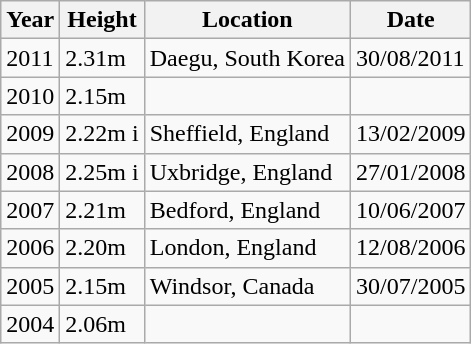<table class=wikitable>
<tr>
<th>Year</th>
<th>Height</th>
<th>Location</th>
<th>Date</th>
</tr>
<tr>
<td>2011</td>
<td>2.31m</td>
<td>Daegu, South Korea</td>
<td>30/08/2011</td>
</tr>
<tr>
<td>2010</td>
<td>2.15m</td>
<td></td>
<td></td>
</tr>
<tr>
<td>2009</td>
<td>2.22m i</td>
<td>Sheffield, England</td>
<td>13/02/2009</td>
</tr>
<tr>
<td>2008</td>
<td>2.25m i</td>
<td>Uxbridge, England</td>
<td>27/01/2008</td>
</tr>
<tr>
<td>2007</td>
<td>2.21m</td>
<td>Bedford, England</td>
<td>10/06/2007</td>
</tr>
<tr>
<td>2006</td>
<td>2.20m</td>
<td>London, England</td>
<td>12/08/2006</td>
</tr>
<tr>
<td>2005</td>
<td>2.15m</td>
<td>Windsor, Canada</td>
<td>30/07/2005</td>
</tr>
<tr>
<td>2004</td>
<td>2.06m</td>
<td></td>
<td></td>
</tr>
</table>
